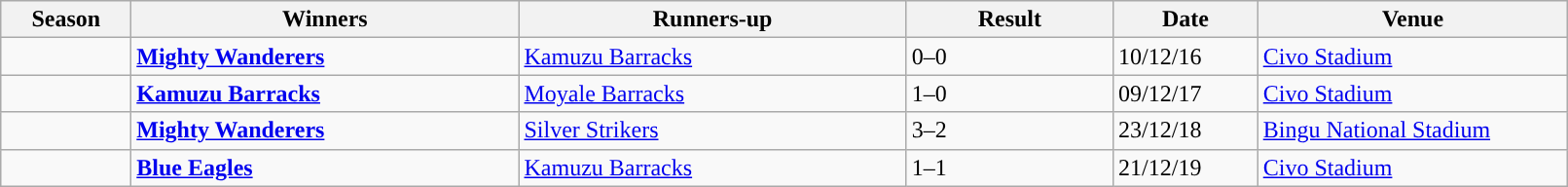<table class=wikitable style="width:85%">
<tr>
<th style="width:5%;">Season</th>
<th style="width:15%;">Winners</th>
<th style="width:15%;">Runners-up</th>
<th style="width:8%;">Result</th>
<th style="width:5%">Date</th>
<th style="width:12%;">Venue</th>
</tr>
<tr>
<td></td>
<td><strong><a href='#'>Mighty Wanderers</a></strong></td>
<td><a href='#'>Kamuzu Barracks</a></td>
<td>0–0 </td>
<td>10/12/16</td>
<td><a href='#'>Civo Stadium</a></td>
</tr>
<tr>
<td></td>
<td><strong><a href='#'>Kamuzu Barracks</a></strong></td>
<td><a href='#'>Moyale Barracks</a></td>
<td>1–0</td>
<td>09/12/17</td>
<td><a href='#'>Civo Stadium</a></td>
</tr>
<tr>
<td></td>
<td><strong><a href='#'>Mighty Wanderers</a></strong></td>
<td><a href='#'>Silver Strikers</a></td>
<td>3–2</td>
<td>23/12/18</td>
<td><a href='#'>Bingu National Stadium</a></td>
</tr>
<tr>
<td></td>
<td><strong><a href='#'>Blue Eagles</a></strong></td>
<td><a href='#'>Kamuzu Barracks</a></td>
<td>1–1 </td>
<td>21/12/19</td>
<td><a href='#'>Civo Stadium</a></td>
</tr>
</table>
